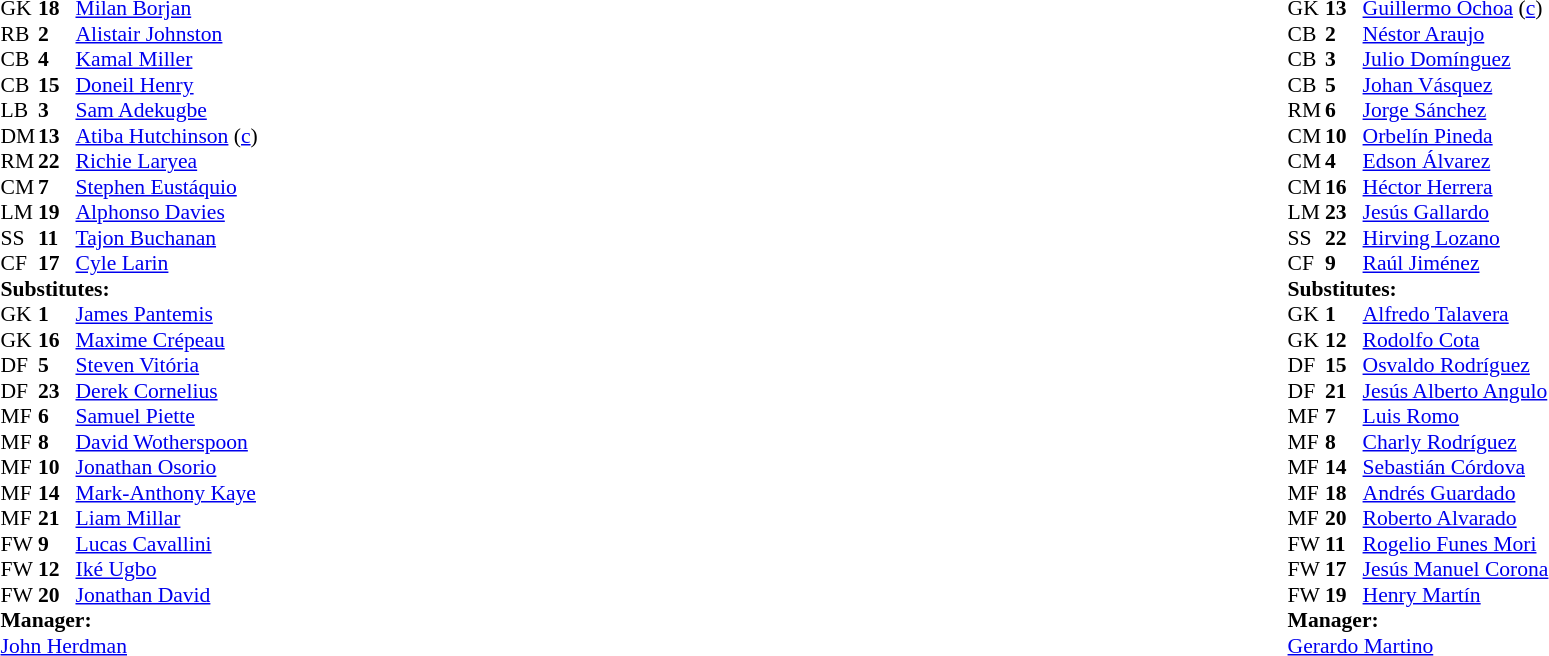<table style="width:100%;">
<tr>
<td style="vertical-align:top; width:40%;"><br><table style="font-size: 90%" cellspacing="0" cellpadding="0">
<tr>
<th width=25></th>
<th width=25></th>
</tr>
<tr>
<td>GK</td>
<td><strong>18</strong></td>
<td><a href='#'>Milan Borjan</a></td>
<td></td>
<td></td>
</tr>
<tr>
<td>RB</td>
<td><strong>2</strong></td>
<td><a href='#'>Alistair Johnston</a></td>
<td></td>
<td></td>
</tr>
<tr>
<td>CB</td>
<td><strong>4</strong></td>
<td><a href='#'>Kamal Miller</a></td>
<td></td>
<td></td>
</tr>
<tr>
<td>CB</td>
<td><strong>15</strong></td>
<td><a href='#'>Doneil Henry</a></td>
<td></td>
<td></td>
</tr>
<tr>
<td>LB</td>
<td><strong>3</strong></td>
<td><a href='#'>Sam Adekugbe</a></td>
<td></td>
<td></td>
</tr>
<tr>
<td>DM</td>
<td><strong>13</strong></td>
<td><a href='#'>Atiba Hutchinson</a> (<a href='#'>c</a>)</td>
<td></td>
<td></td>
</tr>
<tr>
<td>RM</td>
<td><strong>22</strong></td>
<td><a href='#'>Richie Laryea</a></td>
<td></td>
<td></td>
</tr>
<tr>
<td>CM</td>
<td><strong>7</strong></td>
<td><a href='#'>Stephen Eustáquio</a></td>
<td></td>
<td></td>
</tr>
<tr>
<td>LM</td>
<td><strong>19</strong></td>
<td><a href='#'>Alphonso Davies</a></td>
<td></td>
<td></td>
</tr>
<tr>
<td>SS</td>
<td><strong>11</strong></td>
<td><a href='#'>Tajon Buchanan</a></td>
<td></td>
<td></td>
</tr>
<tr>
<td>CF</td>
<td><strong>17</strong></td>
<td><a href='#'>Cyle Larin</a></td>
<td></td>
<td></td>
</tr>
<tr>
<td colspan="3"><strong>Substitutes:</strong></td>
</tr>
<tr>
<td>GK</td>
<td><strong>1</strong></td>
<td><a href='#'>James Pantemis</a></td>
</tr>
<tr>
<td>GK</td>
<td><strong>16</strong></td>
<td><a href='#'>Maxime Crépeau</a></td>
</tr>
<tr>
<td>DF</td>
<td><strong>5</strong></td>
<td><a href='#'>Steven Vitória</a></td>
<td></td>
<td></td>
</tr>
<tr>
<td>DF</td>
<td><strong>23</strong></td>
<td><a href='#'>Derek Cornelius</a></td>
<td></td>
<td></td>
</tr>
<tr>
<td>MF</td>
<td><strong>6</strong></td>
<td><a href='#'>Samuel Piette</a></td>
<td></td>
<td></td>
</tr>
<tr>
<td>MF</td>
<td><strong>8</strong></td>
<td><a href='#'>David Wotherspoon</a></td>
<td></td>
<td></td>
</tr>
<tr>
<td>MF</td>
<td><strong>10</strong></td>
<td><a href='#'>Jonathan Osorio</a></td>
<td></td>
<td></td>
</tr>
<tr>
<td>MF</td>
<td><strong>14</strong></td>
<td><a href='#'>Mark-Anthony Kaye</a></td>
<td></td>
<td></td>
</tr>
<tr>
<td>MF</td>
<td><strong>21</strong></td>
<td><a href='#'>Liam Millar</a></td>
<td></td>
<td></td>
</tr>
<tr>
<td>FW</td>
<td><strong>9</strong></td>
<td><a href='#'>Lucas Cavallini</a></td>
<td></td>
<td></td>
</tr>
<tr>
<td>FW</td>
<td><strong>12</strong></td>
<td><a href='#'>Iké Ugbo</a></td>
<td></td>
<td></td>
</tr>
<tr>
<td>FW</td>
<td><strong>20</strong></td>
<td><a href='#'>Jonathan David</a></td>
<td></td>
<td> </td>
</tr>
<tr>
<td colspan=3><strong>Manager:</strong></td>
</tr>
<tr>
<td colspan=3> <a href='#'>John Herdman</a></td>
<td></td>
</tr>
<tr>
<td colspan=4></td>
</tr>
</table>
</td>
<td valign="top"></td>
<td style="vertical-align:top; width:50%;"><br><table cellspacing="0" cellpadding="0" style="font-size:90%; margin:auto;">
<tr>
<th width=25></th>
<th width=25></th>
</tr>
<tr>
<td>GK</td>
<td><strong>13</strong></td>
<td><a href='#'>Guillermo Ochoa</a> (<a href='#'>c</a>)</td>
</tr>
<tr>
<td>CB</td>
<td><strong>2</strong></td>
<td><a href='#'>Néstor Araujo</a></td>
<td></td>
</tr>
<tr>
<td>CB</td>
<td><strong>3</strong></td>
<td><a href='#'>Julio Domínguez</a></td>
<td></td>
<td></td>
</tr>
<tr>
<td>CB</td>
<td><strong>5</strong></td>
<td><a href='#'>Johan Vásquez</a></td>
<td></td>
<td></td>
</tr>
<tr>
<td>RM</td>
<td><strong>6</strong></td>
<td><a href='#'>Jorge Sánchez</a></td>
<td></td>
<td></td>
</tr>
<tr>
<td>CM</td>
<td><strong>10</strong></td>
<td><a href='#'>Orbelín Pineda</a></td>
<td></td>
<td></td>
</tr>
<tr>
<td>CM</td>
<td><strong>4</strong></td>
<td><a href='#'>Edson Álvarez</a></td>
<td></td>
<td></td>
</tr>
<tr>
<td>CM</td>
<td><strong>16</strong></td>
<td><a href='#'>Héctor Herrera</a></td>
<td></td>
<td></td>
</tr>
<tr>
<td>LM</td>
<td><strong>23</strong></td>
<td><a href='#'>Jesús Gallardo</a></td>
<td></td>
<td></td>
</tr>
<tr>
<td>SS</td>
<td><strong>22</strong></td>
<td><a href='#'>Hirving Lozano</a></td>
<td></td>
</tr>
<tr>
<td>CF</td>
<td><strong>9 </strong></td>
<td><a href='#'>Raúl Jiménez</a></td>
<td></td>
<td></td>
</tr>
<tr>
<td colspan="3"><strong>Substitutes:</strong></td>
</tr>
<tr>
<td>GK</td>
<td><strong>1</strong></td>
<td><a href='#'>Alfredo Talavera</a></td>
<td></td>
<td></td>
</tr>
<tr>
<td>GK</td>
<td><strong>12</strong></td>
<td><a href='#'>Rodolfo Cota</a></td>
<td></td>
<td></td>
</tr>
<tr>
<td>DF</td>
<td><strong>15</strong></td>
<td><a href='#'>Osvaldo Rodríguez</a></td>
<td></td>
<td></td>
</tr>
<tr>
<td>DF</td>
<td><strong>21</strong></td>
<td><a href='#'>Jesús Alberto Angulo</a></td>
<td></td>
<td></td>
</tr>
<tr>
<td>MF</td>
<td><strong>7</strong></td>
<td><a href='#'>Luis Romo</a></td>
<td></td>
<td></td>
</tr>
<tr>
<td>MF</td>
<td><strong>8</strong></td>
<td><a href='#'>Charly Rodríguez</a></td>
<td></td>
<td></td>
</tr>
<tr>
<td>MF</td>
<td><strong>14</strong></td>
<td><a href='#'>Sebastián Córdova</a></td>
<td></td>
<td></td>
</tr>
<tr>
<td>MF</td>
<td><strong>18</strong></td>
<td><a href='#'>Andrés Guardado</a></td>
<td></td>
<td></td>
</tr>
<tr>
<td>MF</td>
<td><strong>20</strong></td>
<td><a href='#'>Roberto Alvarado</a></td>
<td></td>
<td></td>
</tr>
<tr>
<td>FW</td>
<td><strong>11</strong></td>
<td><a href='#'>Rogelio Funes Mori</a></td>
<td></td>
<td></td>
</tr>
<tr>
<td>FW</td>
<td><strong>17</strong></td>
<td><a href='#'>Jesús Manuel Corona</a></td>
<td></td>
<td></td>
</tr>
<tr>
<td>FW</td>
<td><strong>19</strong></td>
<td><a href='#'>Henry Martín</a></td>
<td></td>
<td></td>
</tr>
<tr>
<td colspan=3><strong>Manager:</strong></td>
</tr>
<tr>
<td colspan=3> <a href='#'>Gerardo Martino</a></td>
<td></td>
</tr>
<tr>
<td colspan=4></td>
</tr>
</table>
</td>
</tr>
</table>
